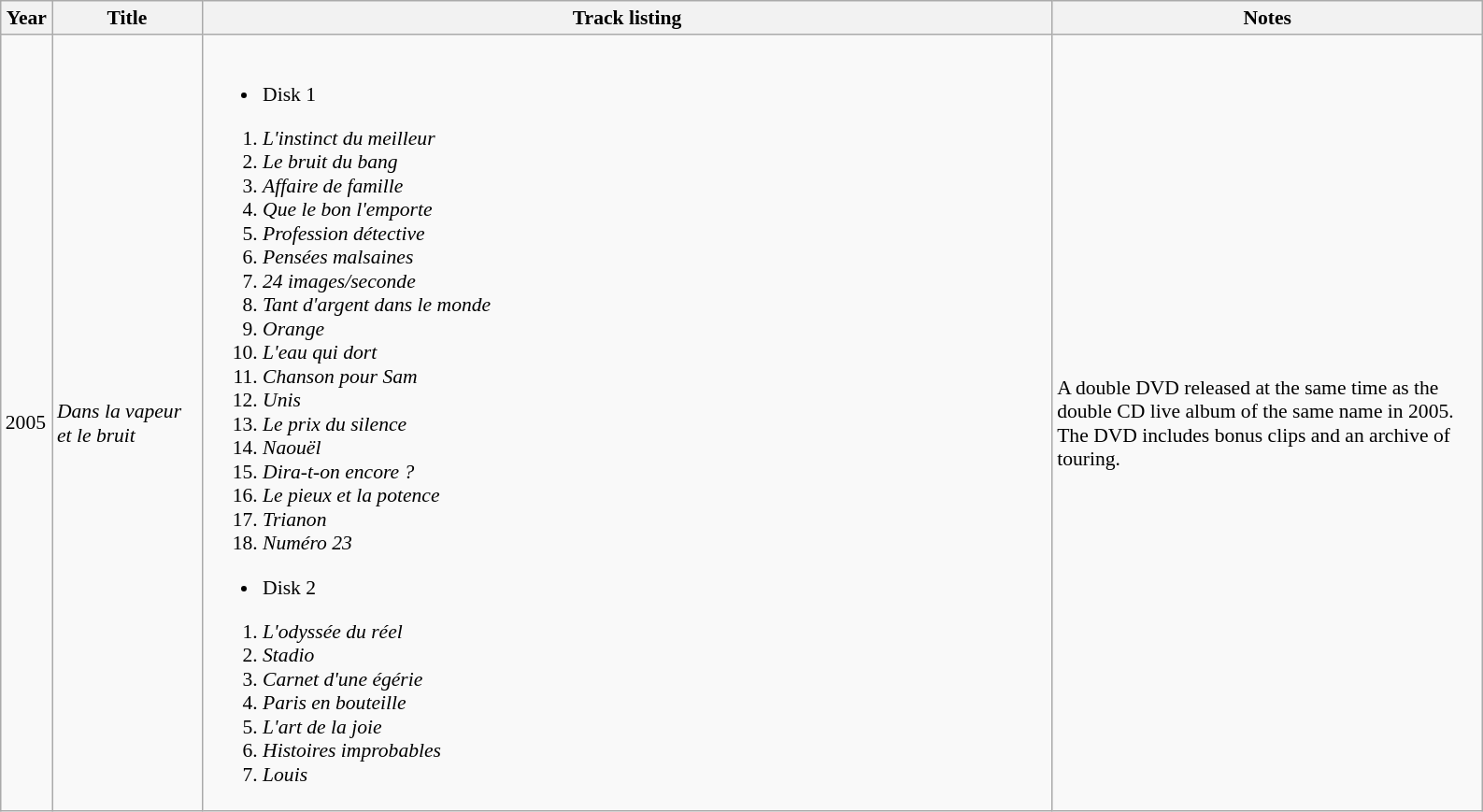<table class="wikitable" style="font-size: 90%; text-align: left;">
<tr>
<th style="width:30px">Year</th>
<th style="width:100px">Title</th>
<th style="width:600px">Track listing</th>
<th style="width:300px">Notes</th>
</tr>
<tr>
<td>2005</td>
<td><em>Dans la vapeur et le bruit</em></td>
<td><br><ul><li>Disk 1</li></ul><ol><li><em>L'instinct du meilleur</em></li><li><em>Le bruit du bang</em></li><li><em>Affaire de famille</em></li><li><em>Que le bon l'emporte</em></li><li><em>Profession détective</em></li><li><em>Pensées malsaines</em></li><li><em>24 images/seconde</em></li><li><em>Tant d'argent dans le monde</em></li><li><em>Orange</em></li><li><em>L'eau qui dort</em></li><li><em>Chanson pour Sam</em></li><li><em>Unis</em></li><li><em>Le prix du silence</em></li><li><em>Naouël</em></li><li><em>Dira-t-on encore ?</em></li><li><em>Le pieux et la potence</em></li><li><em>Trianon</em></li><li><em>Numéro 23</em></li></ol><ul><li>Disk 2</li></ul><ol><li><em>L'odyssée du réel</em></li><li><em>Stadio</em></li><li><em>Carnet d'une égérie</em></li><li><em>Paris en bouteille</em></li><li><em>L'art de la joie</em></li><li><em>Histoires improbables</em></li><li><em>Louis</em></li></ol></td>
<td>A double DVD released at the same time as the double CD live album of the same name in 2005. The DVD includes bonus clips and an archive of touring.</td>
</tr>
</table>
